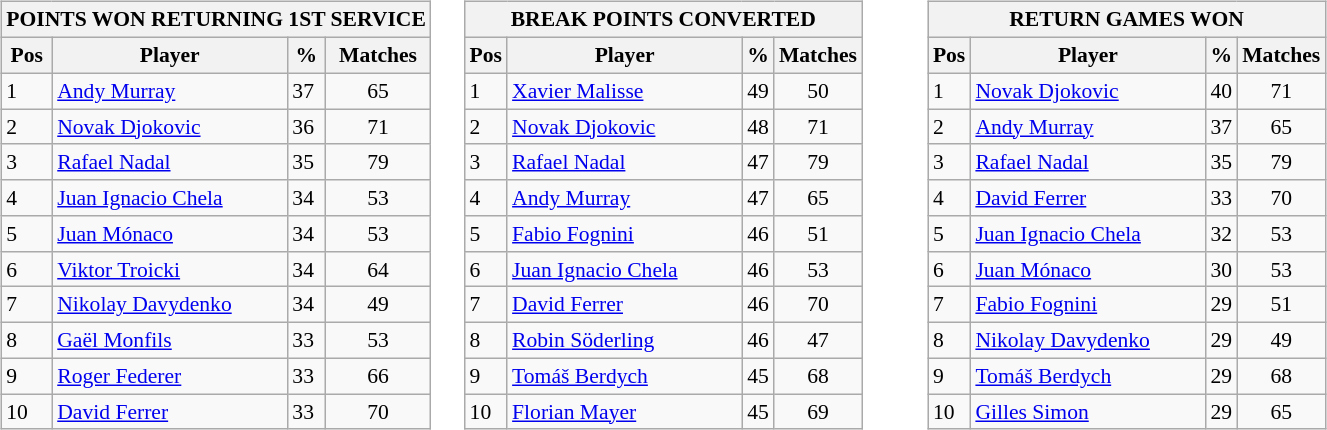<table>
<tr>
<td style="width:33%; vertical-align:top; text-align:left;"><br><table class="wikitable" style="font-size:90%">
<tr>
<th colspan="4">POINTS WON RETURNING 1ST SERVICE</th>
</tr>
<tr>
<th>Pos</th>
<th style="width:150px;">Player</th>
<th>%</th>
<th>Matches</th>
</tr>
<tr>
<td>1</td>
<td> <a href='#'>Andy Murray</a></td>
<td>37</td>
<td align=center>65</td>
</tr>
<tr>
<td>2</td>
<td> <a href='#'>Novak Djokovic</a></td>
<td>36</td>
<td align=center>71</td>
</tr>
<tr>
<td>3</td>
<td> <a href='#'>Rafael Nadal</a></td>
<td>35</td>
<td align=center>79</td>
</tr>
<tr>
<td>4</td>
<td> <a href='#'>Juan Ignacio Chela</a></td>
<td>34</td>
<td align=center>53</td>
</tr>
<tr>
<td>5</td>
<td> <a href='#'>Juan Mónaco</a></td>
<td>34</td>
<td align=center>53</td>
</tr>
<tr>
<td>6</td>
<td> <a href='#'>Viktor Troicki</a></td>
<td>34</td>
<td align=center>64</td>
</tr>
<tr>
<td>7</td>
<td> <a href='#'>Nikolay Davydenko</a></td>
<td>34</td>
<td align=center>49</td>
</tr>
<tr>
<td>8</td>
<td> <a href='#'>Gaël Monfils</a></td>
<td>33</td>
<td align=center>53</td>
</tr>
<tr>
<td>9</td>
<td> <a href='#'>Roger Federer</a></td>
<td>33</td>
<td align=center>66</td>
</tr>
<tr>
<td>10</td>
<td> <a href='#'>David Ferrer</a></td>
<td>33</td>
<td align=center>70</td>
</tr>
</table>
</td>
<td style="width:33%; vertical-align:top; text-align:left;"><br><table class="wikitable" style="font-size:90%">
<tr>
<th colspan="4">BREAK POINTS CONVERTED</th>
</tr>
<tr>
<th>Pos</th>
<th style="width:150px;">Player</th>
<th>%</th>
<th>Matches</th>
</tr>
<tr>
<td>1</td>
<td> <a href='#'>Xavier Malisse</a></td>
<td>49</td>
<td align=center>50</td>
</tr>
<tr>
<td>2</td>
<td> <a href='#'>Novak Djokovic</a></td>
<td>48</td>
<td align=center>71</td>
</tr>
<tr>
<td>3</td>
<td> <a href='#'>Rafael Nadal</a></td>
<td>47</td>
<td align=center>79</td>
</tr>
<tr>
<td>4</td>
<td> <a href='#'>Andy Murray</a></td>
<td>47</td>
<td align=center>65</td>
</tr>
<tr>
<td>5</td>
<td> <a href='#'>Fabio Fognini</a></td>
<td>46</td>
<td align=center>51</td>
</tr>
<tr>
<td>6</td>
<td> <a href='#'>Juan Ignacio Chela</a></td>
<td>46</td>
<td align=center>53</td>
</tr>
<tr>
<td>7</td>
<td> <a href='#'>David Ferrer</a></td>
<td>46</td>
<td align=center>70</td>
</tr>
<tr>
<td>8</td>
<td> <a href='#'>Robin Söderling</a></td>
<td>46</td>
<td align=center>47</td>
</tr>
<tr>
<td>9</td>
<td> <a href='#'>Tomáš Berdych</a></td>
<td>45</td>
<td align=center>68</td>
</tr>
<tr>
<td>10</td>
<td> <a href='#'>Florian Mayer</a></td>
<td>45</td>
<td align=center>69</td>
</tr>
</table>
</td>
<td style="width:33%; vertical-align:top; text-align:left;"><br><table class="wikitable" style="font-size:90%">
<tr>
<th colspan="4">RETURN GAMES WON</th>
</tr>
<tr>
<th>Pos</th>
<th style="width:150px;">Player</th>
<th>%</th>
<th>Matches</th>
</tr>
<tr>
<td>1</td>
<td> <a href='#'>Novak Djokovic</a></td>
<td>40</td>
<td align=center>71</td>
</tr>
<tr>
<td>2</td>
<td> <a href='#'>Andy Murray</a></td>
<td>37</td>
<td align=center>65</td>
</tr>
<tr>
<td>3</td>
<td> <a href='#'>Rafael Nadal</a></td>
<td>35</td>
<td align=center>79</td>
</tr>
<tr>
<td>4</td>
<td> <a href='#'>David Ferrer</a></td>
<td>33</td>
<td align=center>70</td>
</tr>
<tr>
<td>5</td>
<td> <a href='#'>Juan Ignacio Chela</a></td>
<td>32</td>
<td align=center>53</td>
</tr>
<tr>
<td>6</td>
<td> <a href='#'>Juan Mónaco</a></td>
<td>30</td>
<td align=center>53</td>
</tr>
<tr>
<td>7</td>
<td> <a href='#'>Fabio Fognini</a></td>
<td>29</td>
<td align=center>51</td>
</tr>
<tr>
<td>8</td>
<td> <a href='#'>Nikolay Davydenko</a></td>
<td>29</td>
<td align=center>49</td>
</tr>
<tr>
<td>9</td>
<td> <a href='#'>Tomáš Berdych</a></td>
<td>29</td>
<td align=center>68</td>
</tr>
<tr>
<td>10</td>
<td> <a href='#'>Gilles Simon</a></td>
<td>29</td>
<td align=center>65</td>
</tr>
</table>
</td>
</tr>
</table>
